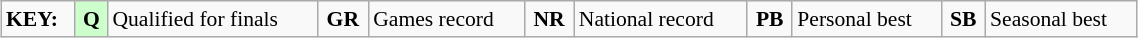<table class="wikitable" style="margin:0.5em auto; font-size:90%;position:relative;" width=60%>
<tr>
<td><strong>KEY:</strong></td>
<td bgcolor=ccffcc align=center><strong>Q</strong></td>
<td>Qualified for finals</td>
<td align=center><strong>GR</strong></td>
<td>Games record</td>
<td align=center><strong>NR</strong></td>
<td>National record</td>
<td align=center><strong>PB</strong></td>
<td>Personal best</td>
<td align=center><strong>SB</strong></td>
<td>Seasonal best</td>
</tr>
</table>
